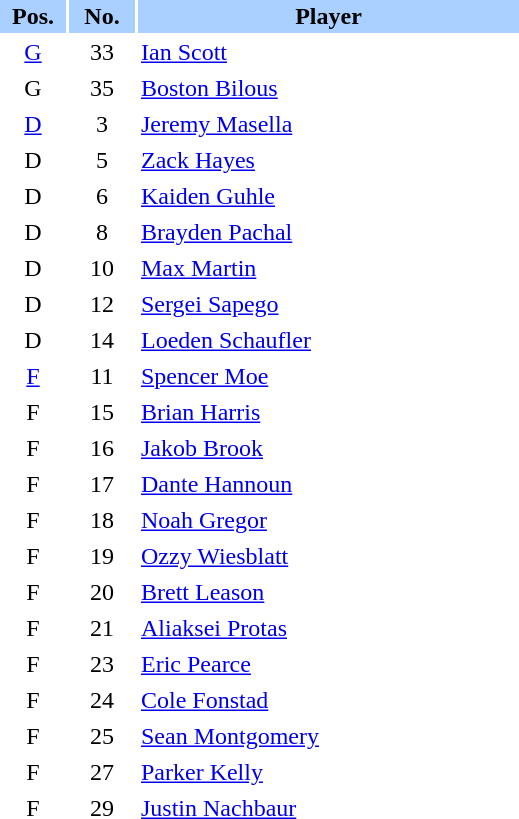<table border="0" cellspacing="2" cellpadding="2">
<tr bgcolor=AAD0FF>
<th width=40>Pos.</th>
<th width=40>No.</th>
<th width=250>Player</th>
</tr>
<tr>
<td style="text-align:center;"><a href='#'>G</a></td>
<td style="text-align:center;">33</td>
<td><a href='#'>Ian Scott</a></td>
</tr>
<tr>
<td style="text-align:center;">G</td>
<td style="text-align:center;">35</td>
<td><a href='#'>Boston Bilous</a></td>
</tr>
<tr>
<td style="text-align:center;"><a href='#'>D</a></td>
<td style="text-align:center;">3</td>
<td><a href='#'>Jeremy Masella</a></td>
</tr>
<tr>
<td style="text-align:center;">D</td>
<td style="text-align:center;">5</td>
<td><a href='#'>Zack Hayes</a></td>
</tr>
<tr>
<td style="text-align:center;">D</td>
<td style="text-align:center;">6</td>
<td><a href='#'>Kaiden Guhle</a></td>
</tr>
<tr>
<td style="text-align:center;">D</td>
<td style="text-align:center;">8</td>
<td><a href='#'>Brayden Pachal</a></td>
</tr>
<tr>
<td style="text-align:center;">D</td>
<td style="text-align:center;">10</td>
<td><a href='#'>Max Martin</a></td>
</tr>
<tr>
<td style="text-align:center;">D</td>
<td style="text-align:center;">12</td>
<td><a href='#'>Sergei Sapego</a></td>
</tr>
<tr>
<td style="text-align:center;">D</td>
<td style="text-align:center;">14</td>
<td><a href='#'>Loeden Schaufler</a></td>
</tr>
<tr>
<td style="text-align:center;"><a href='#'>F</a></td>
<td style="text-align:center;">11</td>
<td><a href='#'>Spencer Moe</a></td>
</tr>
<tr>
<td style="text-align:center;">F</td>
<td style="text-align:center;">15</td>
<td><a href='#'>Brian Harris</a></td>
</tr>
<tr>
<td style="text-align:center;">F</td>
<td style="text-align:center;">16</td>
<td><a href='#'>Jakob Brook</a></td>
</tr>
<tr>
<td style="text-align:center;">F</td>
<td style="text-align:center;">17</td>
<td><a href='#'>Dante Hannoun</a></td>
</tr>
<tr>
<td style="text-align:center;">F</td>
<td style="text-align:center;">18</td>
<td><a href='#'>Noah Gregor</a></td>
</tr>
<tr>
<td style="text-align:center;">F</td>
<td style="text-align:center;">19</td>
<td><a href='#'>Ozzy Wiesblatt</a></td>
</tr>
<tr>
<td style="text-align:center;">F</td>
<td style="text-align:center;">20</td>
<td><a href='#'>Brett Leason</a></td>
</tr>
<tr>
<td style="text-align:center;">F</td>
<td style="text-align:center;">21</td>
<td><a href='#'>Aliaksei Protas</a></td>
</tr>
<tr>
<td style="text-align:center;">F</td>
<td style="text-align:center;">23</td>
<td><a href='#'>Eric Pearce</a></td>
</tr>
<tr>
<td style="text-align:center;">F</td>
<td style="text-align:center;">24</td>
<td><a href='#'>Cole Fonstad</a></td>
</tr>
<tr>
<td style="text-align:center;">F</td>
<td style="text-align:center;">25</td>
<td><a href='#'>Sean Montgomery</a></td>
</tr>
<tr>
<td style="text-align:center;">F</td>
<td style="text-align:center;">27</td>
<td><a href='#'>Parker Kelly</a></td>
</tr>
<tr>
<td style="text-align:center;">F</td>
<td style="text-align:center;">29</td>
<td><a href='#'>Justin Nachbaur</a></td>
</tr>
</table>
